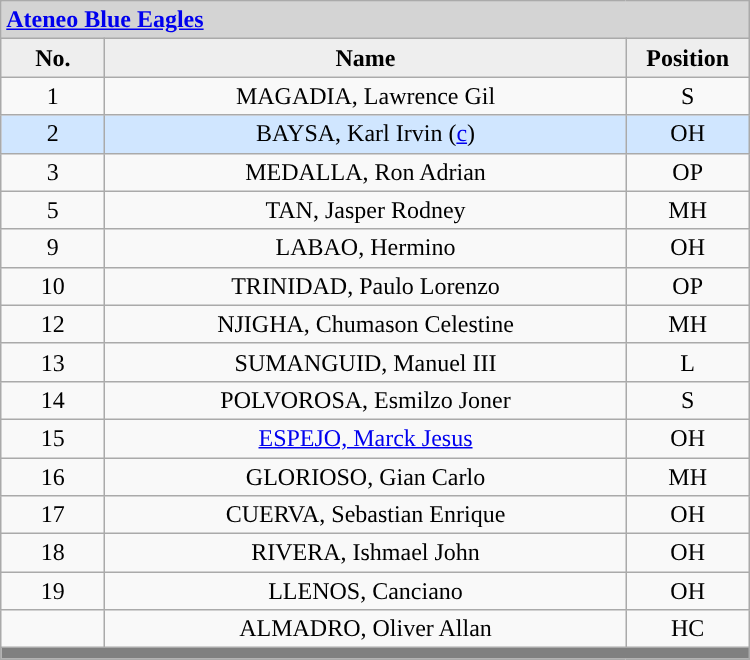<table class='wikitable mw-collapsible mw-collapsed' style="text-align: center; width: 500px; border: none">
<tr>
<th style="background:#D4D4D4; text-align:left;" colspan=3><a href='#'>Ateneo Blue Eagles</a></th>
</tr>
<tr style="background:#EEEEEE; font-weight:bold;">
<td width=10%>No.</td>
<td width=50%>Name</td>
<td width=10%>Position</td>
</tr>
<tr>
<td align=center>1</td>
<td>MAGADIA, Lawrence Gil</td>
<td align=center>S</td>
</tr>
<tr style="background: #D0E6FF">
<td align=center>2</td>
<td>BAYSA, Karl Irvin (<a href='#'>c</a>)</td>
<td align=center>OH</td>
</tr>
<tr>
<td align=center>3</td>
<td>MEDALLA, Ron Adrian</td>
<td align=center>OP</td>
</tr>
<tr>
<td align=center>5</td>
<td>TAN, Jasper Rodney</td>
<td align=center>MH</td>
</tr>
<tr>
<td align=center>9</td>
<td>LABAO, Hermino</td>
<td align=center>OH</td>
</tr>
<tr>
<td align=center>10</td>
<td>TRINIDAD, Paulo Lorenzo</td>
<td align=center>OP</td>
</tr>
<tr>
<td align=center>12</td>
<td>NJIGHA, Chumason Celestine</td>
<td align=center>MH</td>
</tr>
<tr>
<td align=center>13</td>
<td>SUMANGUID, Manuel III</td>
<td align=center>L</td>
</tr>
<tr>
<td align=center>14</td>
<td>POLVOROSA, Esmilzo Joner</td>
<td align=center>S</td>
</tr>
<tr>
<td align=center>15</td>
<td><a href='#'>ESPEJO, Marck Jesus</a></td>
<td align=center>OH</td>
</tr>
<tr>
<td align=center>16</td>
<td>GLORIOSO, Gian Carlo</td>
<td align=center>MH</td>
</tr>
<tr>
<td align=center>17</td>
<td>CUERVA, Sebastian Enrique</td>
<td align=center>OH</td>
</tr>
<tr>
<td align=center>18</td>
<td>RIVERA, Ishmael John</td>
<td align=center>OH</td>
</tr>
<tr>
<td align=center>19</td>
<td>LLENOS, Canciano</td>
<td align=center>OH</td>
</tr>
<tr>
<td align=center></td>
<td>ALMADRO, Oliver Allan</td>
<td align=center>HC</td>
</tr>
<tr>
<th style='background: grey;' colspan=3></th>
</tr>
</table>
